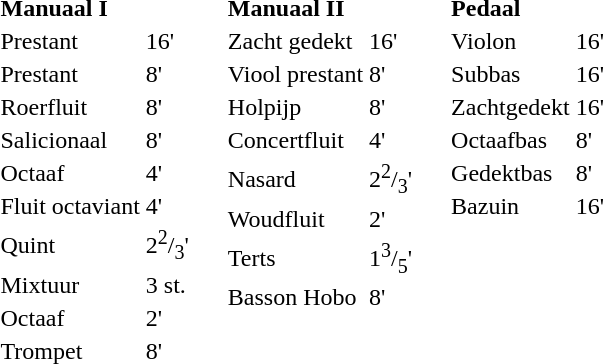<table border="0" cellspacing="0" cellpadding="10" style="border-collapse:collapse;">
<tr>
<td style="vertical-align:top"><br><table border="0">
<tr>
<td colspan=2><strong>Manuaal I</strong><br></td>
</tr>
<tr>
<td>Prestant</td>
<td>16'</td>
</tr>
<tr>
<td>Prestant</td>
<td>8'</td>
</tr>
<tr>
<td>Roerfluit</td>
<td>8'</td>
</tr>
<tr>
<td>Salicionaal</td>
<td>8'</td>
</tr>
<tr>
<td>Octaaf</td>
<td>4'</td>
</tr>
<tr>
<td>Fluit octaviant</td>
<td>4'</td>
</tr>
<tr>
<td>Quint</td>
<td>2<sup>2</sup>/<sub>3</sub>'</td>
</tr>
<tr>
<td>Mixtuur</td>
<td>3 st.</td>
</tr>
<tr>
<td>Octaaf</td>
<td>2'</td>
</tr>
<tr>
<td>Trompet</td>
<td>8'</td>
</tr>
</table>
</td>
<td style="vertical-align:top"><br><table border="0">
<tr>
<td colspan=2><strong>Manuaal II</strong><br></td>
</tr>
<tr>
<td>Zacht gedekt</td>
<td>16'</td>
</tr>
<tr>
<td>Viool prestant</td>
<td>8'</td>
</tr>
<tr>
<td>Holpijp</td>
<td>8'</td>
</tr>
<tr>
<td>Concertfluit</td>
<td>4'</td>
</tr>
<tr>
<td>Nasard</td>
<td>2<sup>2</sup>/<sub>3</sub>'</td>
</tr>
<tr>
<td>Woudfluit</td>
<td>2'</td>
</tr>
<tr>
<td>Terts</td>
<td>1<sup>3</sup>/<sub>5</sub>'</td>
</tr>
<tr>
<td>Basson Hobo</td>
<td>8'</td>
</tr>
</table>
</td>
<td style="vertical-align:top"><br><table border="0">
<tr>
<td colspan=2><strong>Pedaal</strong><br></td>
</tr>
<tr>
<td>Violon</td>
<td>16'</td>
</tr>
<tr>
<td>Subbas</td>
<td>16'</td>
</tr>
<tr>
<td>Zachtgedekt</td>
<td>16'</td>
</tr>
<tr>
<td>Octaafbas</td>
<td>8'</td>
</tr>
<tr>
<td>Gedektbas</td>
<td>8'</td>
</tr>
<tr>
<td>Bazuin</td>
<td>16'</td>
</tr>
</table>
</td>
</tr>
</table>
